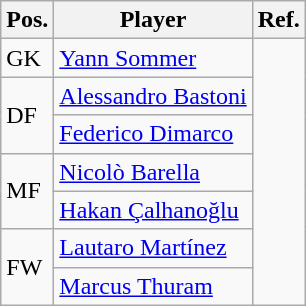<table class="wikitable">
<tr>
<th>Pos.</th>
<th>Player</th>
<th>Ref.</th>
</tr>
<tr>
<td>GK</td>
<td> <a href='#'>Yann Sommer</a></td>
<td rowspan="7"></td>
</tr>
<tr>
<td rowspan="2">DF</td>
<td> <a href='#'>Alessandro Bastoni</a></td>
</tr>
<tr>
<td> <a href='#'>Federico Dimarco</a></td>
</tr>
<tr>
<td rowspan="2">MF</td>
<td> <a href='#'>Nicolò Barella</a></td>
</tr>
<tr>
<td> <a href='#'>Hakan Çalhanoğlu</a></td>
</tr>
<tr>
<td rowspan="2">FW</td>
<td> <a href='#'>Lautaro Martínez</a></td>
</tr>
<tr>
<td> <a href='#'>Marcus Thuram</a></td>
</tr>
</table>
